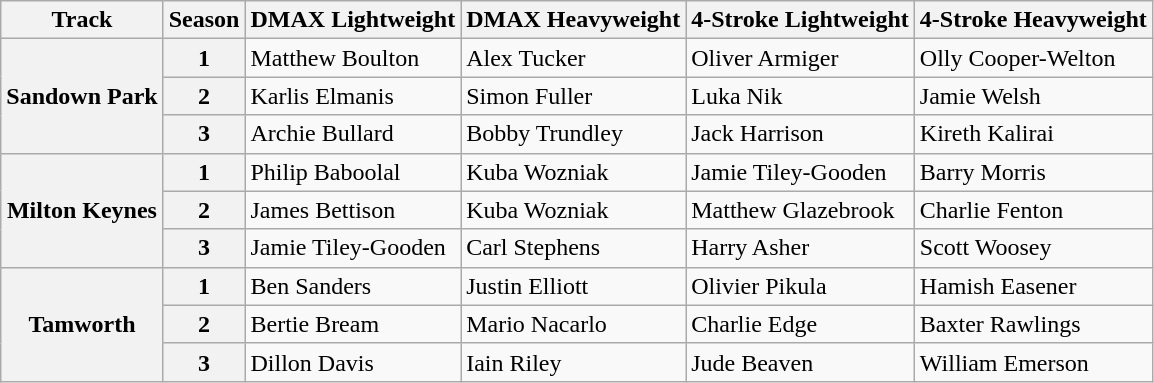<table class="wikitable">
<tr>
<th>Track</th>
<th>Season</th>
<th>DMAX Lightweight</th>
<th>DMAX Heavyweight</th>
<th>4-Stroke Lightweight</th>
<th>4-Stroke Heavyweight</th>
</tr>
<tr>
<th rowspan="3">Sandown Park</th>
<th>1</th>
<td>Matthew Boulton</td>
<td>Alex Tucker</td>
<td>Oliver Armiger</td>
<td>Olly Cooper-Welton</td>
</tr>
<tr>
<th>2</th>
<td>Karlis Elmanis</td>
<td>Simon Fuller</td>
<td>Luka Nik</td>
<td>Jamie Welsh</td>
</tr>
<tr>
<th>3</th>
<td>Archie Bullard</td>
<td>Bobby Trundley</td>
<td>Jack Harrison</td>
<td>Kireth Kalirai</td>
</tr>
<tr>
<th rowspan="3">Milton Keynes</th>
<th>1</th>
<td>Philip Baboolal</td>
<td>Kuba Wozniak</td>
<td>Jamie Tiley-Gooden</td>
<td>Barry Morris</td>
</tr>
<tr>
<th>2</th>
<td>James Bettison</td>
<td>Kuba Wozniak</td>
<td>Matthew Glazebrook</td>
<td>Charlie Fenton</td>
</tr>
<tr>
<th>3</th>
<td>Jamie Tiley-Gooden</td>
<td>Carl Stephens</td>
<td>Harry Asher</td>
<td>Scott Woosey</td>
</tr>
<tr>
<th rowspan="3">Tamworth</th>
<th>1</th>
<td>Ben Sanders</td>
<td>Justin Elliott</td>
<td>Olivier Pikula</td>
<td>Hamish Easener</td>
</tr>
<tr>
<th>2</th>
<td>Bertie Bream</td>
<td>Mario Nacarlo</td>
<td>Charlie Edge</td>
<td>Baxter Rawlings</td>
</tr>
<tr>
<th>3</th>
<td>Dillon Davis</td>
<td>Iain Riley</td>
<td>Jude Beaven</td>
<td>William Emerson</td>
</tr>
</table>
